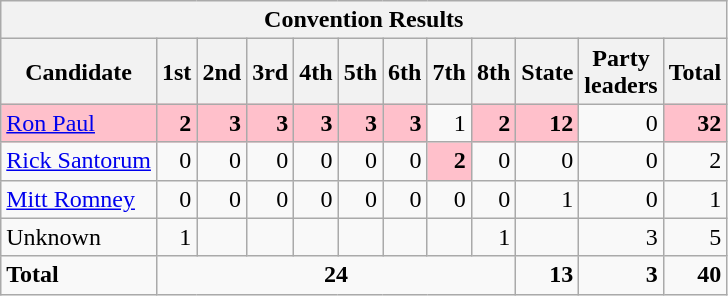<table class="wikitable">
<tr>
<th colspan="12">Convention Results</th>
</tr>
<tr>
<th>Candidate</th>
<th>1st</th>
<th>2nd</th>
<th>3rd</th>
<th>4th</th>
<th>5th</th>
<th>6th</th>
<th>7th</th>
<th>8th</th>
<th>State</th>
<th>Party<br>leaders</th>
<th>Total</th>
</tr>
<tr style="text-align:right;">
<td align="left" bgcolor="pink"> <a href='#'>Ron Paul</a></td>
<td bgcolor="pink"><strong>2</strong></td>
<td bgcolor="pink"><strong>3</strong></td>
<td bgcolor="pink"><strong>3</strong></td>
<td bgcolor="pink"><strong>3</strong></td>
<td bgcolor="pink"><strong>3</strong></td>
<td bgcolor="pink"><strong>3</strong></td>
<td>1</td>
<td bgcolor="pink"><strong>2</strong></td>
<td bgcolor="pink"><strong>12</strong></td>
<td>0</td>
<td bgcolor="pink"><strong>32</strong></td>
</tr>
<tr style="text-align:right;">
<td align="left"><a href='#'>Rick Santorum</a></td>
<td>0</td>
<td>0</td>
<td>0</td>
<td>0</td>
<td>0</td>
<td>0</td>
<td bgcolor="pink"><strong>2</strong></td>
<td>0</td>
<td>0</td>
<td>0</td>
<td>2</td>
</tr>
<tr style="text-align:right;">
<td align="left"><a href='#'>Mitt Romney</a></td>
<td>0</td>
<td>0</td>
<td>0</td>
<td>0</td>
<td>0</td>
<td>0</td>
<td>0</td>
<td>0</td>
<td>1</td>
<td>0</td>
<td>1</td>
</tr>
<tr style="text-align:right;">
<td align="left">Unknown</td>
<td>1</td>
<td></td>
<td></td>
<td></td>
<td></td>
<td></td>
<td></td>
<td>1</td>
<td></td>
<td>3</td>
<td>5</td>
</tr>
<tr>
<td><strong>Total</strong></td>
<td colspan="8" align="center"><strong>24</strong></td>
<td align="right"><strong>13</strong></td>
<td align="right"><strong>3</strong></td>
<td align="right"><strong>40</strong></td>
</tr>
</table>
